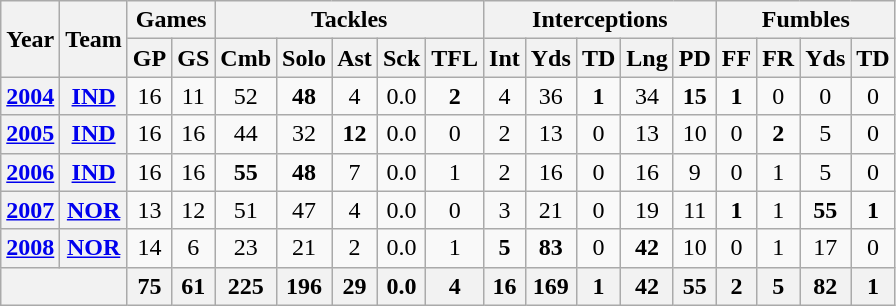<table class="wikitable" style="text-align:center">
<tr>
<th rowspan="2">Year</th>
<th rowspan="2">Team</th>
<th colspan="2">Games</th>
<th colspan="5">Tackles</th>
<th colspan="5">Interceptions</th>
<th colspan="4">Fumbles</th>
</tr>
<tr>
<th>GP</th>
<th>GS</th>
<th>Cmb</th>
<th>Solo</th>
<th>Ast</th>
<th>Sck</th>
<th>TFL</th>
<th>Int</th>
<th>Yds</th>
<th>TD</th>
<th>Lng</th>
<th>PD</th>
<th>FF</th>
<th>FR</th>
<th>Yds</th>
<th>TD</th>
</tr>
<tr>
<th><a href='#'>2004</a></th>
<th><a href='#'>IND</a></th>
<td>16</td>
<td>11</td>
<td>52</td>
<td><strong>48</strong></td>
<td>4</td>
<td>0.0</td>
<td><strong>2</strong></td>
<td>4</td>
<td>36</td>
<td><strong>1</strong></td>
<td>34</td>
<td><strong>15</strong></td>
<td><strong>1</strong></td>
<td>0</td>
<td>0</td>
<td>0</td>
</tr>
<tr>
<th><a href='#'>2005</a></th>
<th><a href='#'>IND</a></th>
<td>16</td>
<td>16</td>
<td>44</td>
<td>32</td>
<td><strong>12</strong></td>
<td>0.0</td>
<td>0</td>
<td>2</td>
<td>13</td>
<td>0</td>
<td>13</td>
<td>10</td>
<td>0</td>
<td><strong>2</strong></td>
<td>5</td>
<td>0</td>
</tr>
<tr>
<th><a href='#'>2006</a></th>
<th><a href='#'>IND</a></th>
<td>16</td>
<td>16</td>
<td><strong>55</strong></td>
<td><strong>48</strong></td>
<td>7</td>
<td>0.0</td>
<td>1</td>
<td>2</td>
<td>16</td>
<td>0</td>
<td>16</td>
<td>9</td>
<td>0</td>
<td>1</td>
<td>5</td>
<td>0</td>
</tr>
<tr>
<th><a href='#'>2007</a></th>
<th><a href='#'>NOR</a></th>
<td>13</td>
<td>12</td>
<td>51</td>
<td>47</td>
<td>4</td>
<td>0.0</td>
<td>0</td>
<td>3</td>
<td>21</td>
<td>0</td>
<td>19</td>
<td>11</td>
<td><strong>1</strong></td>
<td>1</td>
<td><strong>55</strong></td>
<td><strong>1</strong></td>
</tr>
<tr>
<th><a href='#'>2008</a></th>
<th><a href='#'>NOR</a></th>
<td>14</td>
<td>6</td>
<td>23</td>
<td>21</td>
<td>2</td>
<td>0.0</td>
<td>1</td>
<td><strong>5</strong></td>
<td><strong>83</strong></td>
<td>0</td>
<td><strong>42</strong></td>
<td>10</td>
<td>0</td>
<td>1</td>
<td>17</td>
<td>0</td>
</tr>
<tr>
<th colspan="2"></th>
<th>75</th>
<th>61</th>
<th>225</th>
<th>196</th>
<th>29</th>
<th>0.0</th>
<th>4</th>
<th>16</th>
<th>169</th>
<th>1</th>
<th>42</th>
<th>55</th>
<th>2</th>
<th>5</th>
<th>82</th>
<th>1</th>
</tr>
</table>
